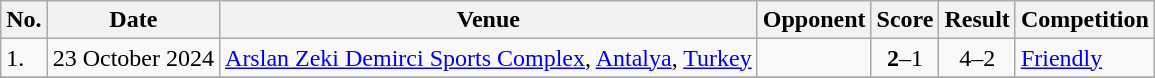<table class="wikitable">
<tr>
<th>No.</th>
<th>Date</th>
<th>Venue</th>
<th>Opponent</th>
<th>Score</th>
<th>Result</th>
<th>Competition</th>
</tr>
<tr>
<td>1.</td>
<td>23 October 2024</td>
<td><a href='#'>Arslan Zeki Demirci Sports Complex</a>, <a href='#'>Antalya</a>, <a href='#'>Turkey</a></td>
<td></td>
<td align=center><strong>2</strong>–1</td>
<td align=center>4–2</td>
<td><a href='#'>Friendly</a></td>
</tr>
<tr>
</tr>
</table>
